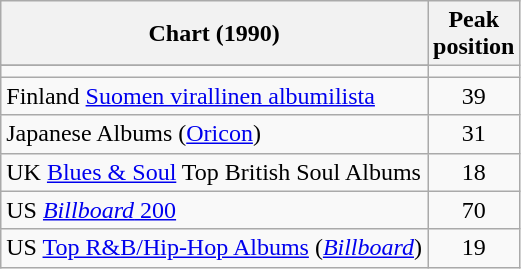<table class="wikitable sortable">
<tr>
<th>Chart (1990)</th>
<th>Peak<br>position</th>
</tr>
<tr>
</tr>
<tr>
<td></td>
</tr>
<tr>
<td>Finland <a href='#'>Suomen virallinen albumilista</a></td>
<td align="center">39</td>
</tr>
<tr>
<td>Japanese Albums (<a href='#'>Oricon</a>)</td>
<td align="center">31</td>
</tr>
<tr>
<td>UK <a href='#'>Blues & Soul</a> Top British Soul Albums</td>
<td align="center">18</td>
</tr>
<tr>
<td>US <a href='#'><em>Billboard</em> 200</a></td>
<td align="center">70</td>
</tr>
<tr>
<td>US <a href='#'>Top R&B/Hip-Hop Albums</a> (<em><a href='#'>Billboard</a></em>)</td>
<td align="center">19</td>
</tr>
</table>
